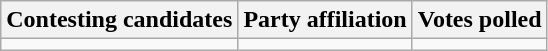<table class="wikitable sortable">
<tr>
<th>Contesting candidates</th>
<th>Party affiliation</th>
<th>Votes polled</th>
</tr>
<tr>
<td></td>
<td></td>
<td></td>
</tr>
</table>
